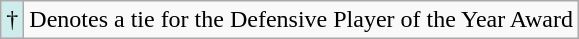<table class="wikitable">
<tr>
<td style="background-color:#CFECEC;">†</td>
<td>Denotes a tie for the Defensive Player of the Year Award</td>
</tr>
</table>
